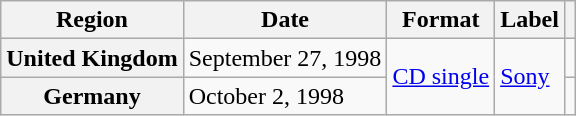<table class="wikitable plainrowheaders">
<tr>
<th scope="col">Region</th>
<th scope="col">Date</th>
<th scope="col">Format</th>
<th scope="col">Label</th>
<th scope="col"></th>
</tr>
<tr>
<th scope="row">United Kingdom</th>
<td>September 27, 1998</td>
<td rowspan="2"><a href='#'>CD single</a></td>
<td rowspan="2"><a href='#'>Sony</a></td>
<td></td>
</tr>
<tr>
<th scope="row">Germany</th>
<td>October 2, 1998</td>
<td></td>
</tr>
</table>
